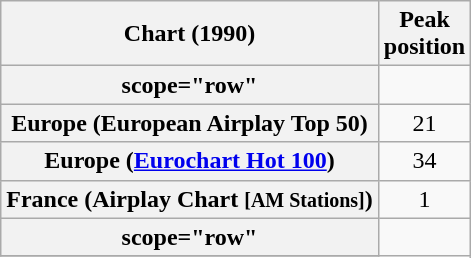<table class="wikitable sortable plainrowheaders">
<tr>
<th>Chart (1990)</th>
<th>Peak<br>position</th>
</tr>
<tr>
<th>scope="row"</th>
</tr>
<tr>
<th scope="row">Europe (European Airplay Top 50)</th>
<td align="center">21</td>
</tr>
<tr>
<th scope="row">Europe (<a href='#'>Eurochart Hot 100</a>)</th>
<td align="center">34</td>
</tr>
<tr>
<th scope="row">France (Airplay Chart <small>[AM Stations]</small>)</th>
<td align="center">1</td>
</tr>
<tr>
<th>scope="row"</th>
</tr>
<tr>
</tr>
</table>
